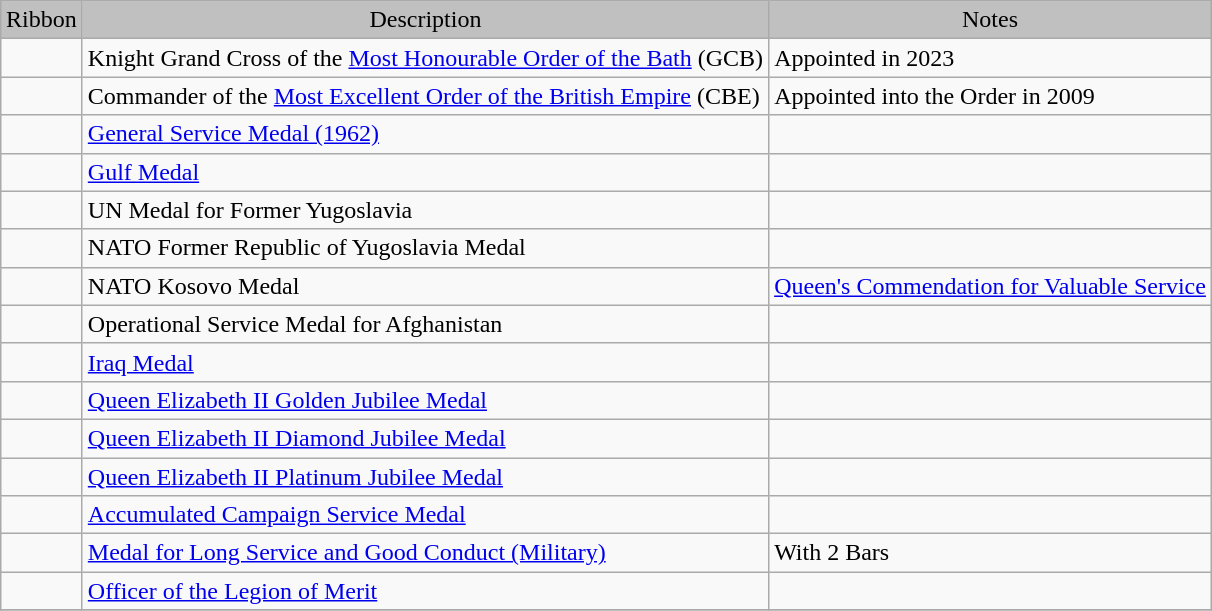<table class="wikitable" style="margin:1em auto;">
<tr style="background:silver;" align="center">
<td>Ribbon</td>
<td>Description</td>
<td>Notes</td>
</tr>
<tr>
<td></td>
<td>Knight Grand Cross of the <a href='#'>Most Honourable Order of the Bath</a> (GCB)</td>
<td>Appointed in 2023</td>
</tr>
<tr>
<td></td>
<td>Commander of the <a href='#'>Most Excellent Order of the British Empire</a> (CBE)</td>
<td>Appointed into the Order in 2009</td>
</tr>
<tr>
<td></td>
<td><a href='#'>General Service Medal (1962)</a></td>
<td></td>
</tr>
<tr>
<td></td>
<td><a href='#'>Gulf Medal</a></td>
<td></td>
</tr>
<tr>
<td></td>
<td>UN Medal for Former Yugoslavia</td>
</tr>
<tr>
<td></td>
<td>NATO Former Republic of Yugoslavia Medal</td>
<td></td>
</tr>
<tr>
<td></td>
<td>NATO Kosovo Medal</td>
<td> <a href='#'>Queen's Commendation for Valuable Service</a></td>
</tr>
<tr>
<td></td>
<td>Operational Service Medal for Afghanistan</td>
<td></td>
</tr>
<tr>
<td></td>
<td><a href='#'>Iraq Medal</a></td>
<td></td>
</tr>
<tr>
<td></td>
<td><a href='#'>Queen Elizabeth II Golden Jubilee Medal</a></td>
<td></td>
</tr>
<tr>
<td></td>
<td><a href='#'>Queen Elizabeth II Diamond Jubilee Medal</a></td>
<td></td>
</tr>
<tr>
<td></td>
<td><a href='#'>Queen Elizabeth II Platinum Jubilee Medal</a></td>
<td></td>
</tr>
<tr>
<td></td>
<td><a href='#'>Accumulated Campaign Service Medal</a></td>
<td></td>
</tr>
<tr>
<td></td>
<td><a href='#'>Medal for Long Service and Good Conduct (Military)</a></td>
<td>With 2 Bars</td>
</tr>
<tr>
<td></td>
<td><a href='#'>Officer of the Legion of Merit</a></td>
<td></td>
</tr>
<tr>
</tr>
</table>
